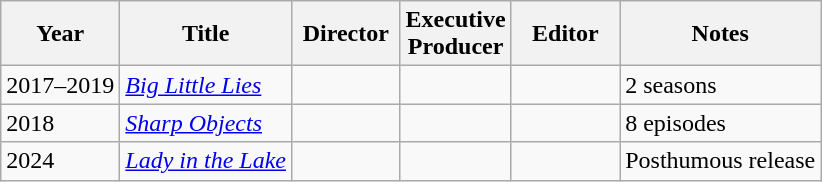<table class="wikitable">
<tr>
<th>Year</th>
<th>Title</th>
<th width=65>Director</th>
<th width=65>Executive<br>Producer</th>
<th width=65>Editor</th>
<th>Notes</th>
</tr>
<tr>
<td>2017–2019</td>
<td style="text-align:left"><em><a href='#'>Big Little Lies</a></em></td>
<td></td>
<td></td>
<td></td>
<td>2 seasons</td>
</tr>
<tr>
<td>2018</td>
<td style="text-align:left"><em><a href='#'>Sharp Objects</a></em></td>
<td></td>
<td></td>
<td></td>
<td>8 episodes</td>
</tr>
<tr>
<td>2024</td>
<td style="text-align:left"><em><a href='#'>Lady in the Lake</a></em></td>
<td></td>
<td></td>
<td></td>
<td>Posthumous release</td>
</tr>
</table>
